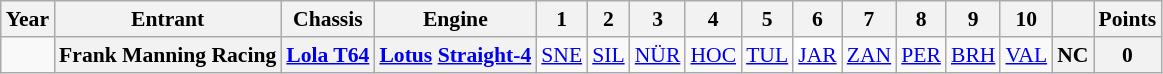<table class="wikitable" style="text-align:center; font-size:90%">
<tr>
<th>Year</th>
<th>Entrant</th>
<th>Chassis</th>
<th>Engine</th>
<th>1</th>
<th>2</th>
<th>3</th>
<th>4</th>
<th>5</th>
<th>6</th>
<th>7</th>
<th>8</th>
<th>9</th>
<th>10</th>
<th></th>
<th>Points</th>
</tr>
<tr>
<td></td>
<th>Frank Manning Racing</th>
<th><a href='#'>Lola T64</a></th>
<th><a href='#'>Lotus</a> <a href='#'>Straight-4</a></th>
<td><a href='#'>SNE</a></td>
<td><a href='#'>SIL</a></td>
<td><a href='#'>NÜR</a></td>
<td><a href='#'>HOC</a></td>
<td><a href='#'>TUL</a></td>
<td style="background:#FFFFFF;"><a href='#'>JAR</a><br></td>
<td><a href='#'>ZAN</a></td>
<td><a href='#'>PER</a></td>
<td><a href='#'>BRH</a></td>
<td><a href='#'>VAL</a></td>
<th>NC</th>
<th>0</th>
</tr>
</table>
